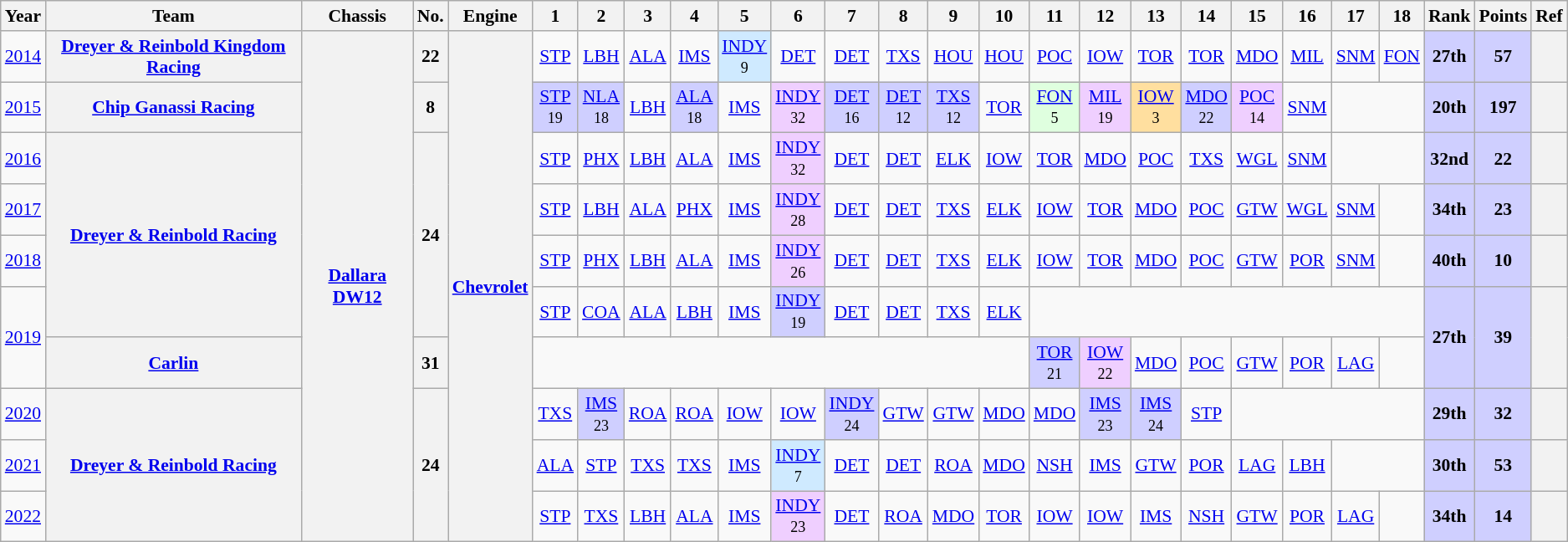<table class="wikitable" style="text-align:center; font-size:90%">
<tr>
<th>Year</th>
<th>Team</th>
<th>Chassis</th>
<th>No.</th>
<th>Engine</th>
<th>1</th>
<th>2</th>
<th>3</th>
<th>4</th>
<th>5</th>
<th>6</th>
<th>7</th>
<th>8</th>
<th>9</th>
<th>10</th>
<th>11</th>
<th>12</th>
<th>13</th>
<th>14</th>
<th>15</th>
<th>16</th>
<th>17</th>
<th>18</th>
<th>Rank</th>
<th>Points</th>
<th>Ref</th>
</tr>
<tr>
<td><a href='#'>2014</a></td>
<th><a href='#'>Dreyer & Reinbold Kingdom Racing</a></th>
<th rowspan=10><a href='#'>Dallara DW12</a></th>
<th>22</th>
<th rowspan=10><a href='#'>Chevrolet</a></th>
<td><a href='#'>STP</a></td>
<td><a href='#'>LBH</a></td>
<td><a href='#'>ALA</a></td>
<td><a href='#'>IMS</a></td>
<td style="background:#CFEAFF;"><a href='#'>INDY</a><br><small>9</small></td>
<td><a href='#'>DET</a></td>
<td><a href='#'>DET</a></td>
<td><a href='#'>TXS</a></td>
<td><a href='#'>HOU</a></td>
<td><a href='#'>HOU</a></td>
<td><a href='#'>POC</a></td>
<td><a href='#'>IOW</a></td>
<td><a href='#'>TOR</a></td>
<td><a href='#'>TOR</a></td>
<td><a href='#'>MDO</a></td>
<td><a href='#'>MIL</a></td>
<td><a href='#'>SNM</a></td>
<td><a href='#'>FON</a></td>
<th style="background:#CFCFFF;">27th</th>
<th style="background:#CFCFFF;">57</th>
<th></th>
</tr>
<tr>
<td><a href='#'>2015</a></td>
<th><a href='#'>Chip Ganassi Racing</a></th>
<th>8</th>
<td style="background:#CFCFFF;"><a href='#'>STP</a><br><small>19</small></td>
<td style="background:#CFCFFF;"><a href='#'>NLA</a><br><small>18</small></td>
<td><a href='#'>LBH</a></td>
<td style="background:#CFCFFF;"><a href='#'>ALA</a><br><small>18</small></td>
<td><a href='#'>IMS</a></td>
<td style="background:#EFCFFF;"><a href='#'>INDY</a><br><small>32</small></td>
<td style="background:#CFCFFF;"><a href='#'>DET</a><br><small>16</small></td>
<td style="background:#CFCFFF;"><a href='#'>DET</a><br><small>12</small></td>
<td style="background:#CFCFFF;"><a href='#'>TXS</a><br><small>12</small></td>
<td><a href='#'>TOR</a></td>
<td style="background:#DFFFDF;"><a href='#'>FON</a><br><small>5</small></td>
<td style="background:#EFCFFF;"><a href='#'>MIL</a><br><small>19</small></td>
<td style="background:#FFDF9F;"><a href='#'>IOW</a><br><small>3</small></td>
<td style="background:#CFCFFF;"><a href='#'>MDO</a><br><small>22</small></td>
<td style="background:#EFCFFF;"><a href='#'>POC</a><br><small>14</small></td>
<td><a href='#'>SNM</a></td>
<td colspan=2></td>
<th style="background:#CFCFFF;">20th</th>
<th style="background:#CFCFFF;">197</th>
<th></th>
</tr>
<tr>
<td><a href='#'>2016</a></td>
<th rowspan=4><a href='#'>Dreyer & Reinbold Racing</a></th>
<th rowspan=4>24</th>
<td><a href='#'>STP</a></td>
<td><a href='#'>PHX</a></td>
<td><a href='#'>LBH</a></td>
<td><a href='#'>ALA</a></td>
<td><a href='#'>IMS</a></td>
<td style="background:#EFCFFF;"><a href='#'>INDY</a><br><small>32</small></td>
<td><a href='#'>DET</a></td>
<td><a href='#'>DET</a></td>
<td><a href='#'>ELK</a></td>
<td><a href='#'>IOW</a></td>
<td><a href='#'>TOR</a></td>
<td><a href='#'>MDO</a></td>
<td><a href='#'>POC</a></td>
<td><a href='#'>TXS</a></td>
<td><a href='#'>WGL</a></td>
<td><a href='#'>SNM</a></td>
<td colspan=2></td>
<th style="background:#CFCFFF;">32nd</th>
<th style="background:#CFCFFF;">22</th>
<th></th>
</tr>
<tr>
<td><a href='#'>2017</a></td>
<td><a href='#'>STP</a></td>
<td><a href='#'>LBH</a></td>
<td><a href='#'>ALA</a></td>
<td><a href='#'>PHX</a></td>
<td><a href='#'>IMS</a></td>
<td style="background:#EFCFFF;"><a href='#'>INDY</a><br><small>28</small></td>
<td><a href='#'>DET</a></td>
<td><a href='#'>DET</a></td>
<td><a href='#'>TXS</a></td>
<td><a href='#'>ELK</a></td>
<td><a href='#'>IOW</a></td>
<td><a href='#'>TOR</a></td>
<td><a href='#'>MDO</a></td>
<td><a href='#'>POC</a></td>
<td><a href='#'>GTW</a></td>
<td><a href='#'>WGL</a></td>
<td><a href='#'>SNM</a></td>
<td></td>
<th style="background:#CFCFFF;">34th</th>
<th style="background:#CFCFFF;">23</th>
<th></th>
</tr>
<tr>
<td><a href='#'>2018</a></td>
<td><a href='#'>STP</a></td>
<td><a href='#'>PHX</a></td>
<td><a href='#'>LBH</a></td>
<td><a href='#'>ALA</a></td>
<td><a href='#'>IMS</a></td>
<td style="background:#EFCFFF;"><a href='#'>INDY</a><br><small>26</small></td>
<td><a href='#'>DET</a></td>
<td><a href='#'>DET</a></td>
<td><a href='#'>TXS</a></td>
<td><a href='#'>ELK</a></td>
<td><a href='#'>IOW</a></td>
<td><a href='#'>TOR</a></td>
<td><a href='#'>MDO</a></td>
<td><a href='#'>POC</a></td>
<td><a href='#'>GTW</a></td>
<td><a href='#'>POR</a></td>
<td><a href='#'>SNM</a></td>
<td></td>
<th style="background:#CFCFFF;">40th</th>
<th style="background:#CFCFFF;">10</th>
<th></th>
</tr>
<tr>
<td rowspan=2><a href='#'>2019</a></td>
<td><a href='#'>STP</a></td>
<td><a href='#'>COA</a></td>
<td><a href='#'>ALA</a></td>
<td><a href='#'>LBH</a></td>
<td><a href='#'>IMS</a></td>
<td style="background:#CFCFFF;"><a href='#'>INDY</a><br><small>19</small></td>
<td><a href='#'>DET</a></td>
<td><a href='#'>DET</a></td>
<td><a href='#'>TXS</a></td>
<td><a href='#'>ELK</a></td>
<td colspan=8></td>
<th rowspan=2 style="background:#CFCFFF;">27th</th>
<th rowspan=2 style="background:#CFCFFF;">39</th>
<th rowspan=2></th>
</tr>
<tr>
<th><a href='#'>Carlin</a></th>
<th>31</th>
<td colspan=10></td>
<td style="background:#CFCFFF;"><a href='#'>TOR</a><br><small>21</small></td>
<td style="background:#EFCFFF;"><a href='#'>IOW</a><br><small>22</small></td>
<td><a href='#'>MDO</a></td>
<td><a href='#'>POC</a></td>
<td><a href='#'>GTW</a></td>
<td><a href='#'>POR</a></td>
<td><a href='#'>LAG</a></td>
<td></td>
</tr>
<tr>
<td><a href='#'>2020</a></td>
<th rowspan=3><a href='#'>Dreyer & Reinbold Racing</a></th>
<th rowspan=3>24</th>
<td><a href='#'>TXS</a></td>
<td style="background:#CFCFFF;"><a href='#'>IMS</a><br><small>23</small></td>
<td><a href='#'>ROA</a></td>
<td><a href='#'>ROA</a></td>
<td><a href='#'>IOW</a></td>
<td><a href='#'>IOW</a></td>
<td style="background:#CFCFFF;"><a href='#'>INDY</a><br><small>24</small></td>
<td><a href='#'>GTW</a></td>
<td><a href='#'>GTW</a></td>
<td><a href='#'>MDO</a></td>
<td><a href='#'>MDO</a></td>
<td style="background:#CFCFFF;"><a href='#'>IMS</a><br><small>23</small></td>
<td style="background:#CFCFFF;"><a href='#'>IMS</a><br><small>24</small></td>
<td><a href='#'>STP</a></td>
<td colspan=4></td>
<th style="background:#CFCFFF;">29th</th>
<th style="background:#CFCFFF;">32</th>
<th></th>
</tr>
<tr>
<td><a href='#'>2021</a></td>
<td><a href='#'>ALA</a></td>
<td><a href='#'>STP</a></td>
<td><a href='#'>TXS</a></td>
<td><a href='#'>TXS</a></td>
<td><a href='#'>IMS</a></td>
<td style="background:#CFEAFF;"><a href='#'>INDY</a><br><small>7</small></td>
<td><a href='#'>DET</a></td>
<td><a href='#'>DET</a></td>
<td><a href='#'>ROA</a></td>
<td><a href='#'>MDO</a></td>
<td><a href='#'>NSH</a></td>
<td><a href='#'>IMS</a></td>
<td><a href='#'>GTW</a></td>
<td><a href='#'>POR</a></td>
<td><a href='#'>LAG</a></td>
<td><a href='#'>LBH</a></td>
<td colspan=2></td>
<th style="background:#CFCFFF;">30th</th>
<th style="background:#CFCFFF;">53</th>
<th></th>
</tr>
<tr>
<td><a href='#'>2022</a></td>
<td><a href='#'>STP</a></td>
<td><a href='#'>TXS</a></td>
<td><a href='#'>LBH</a></td>
<td><a href='#'>ALA</a></td>
<td><a href='#'>IMS</a></td>
<td style="background:#EFCFFF;"><a href='#'>INDY</a><br><small>23</small></td>
<td><a href='#'>DET</a></td>
<td><a href='#'>ROA</a></td>
<td><a href='#'>MDO</a></td>
<td><a href='#'>TOR</a></td>
<td><a href='#'>IOW</a></td>
<td><a href='#'>IOW</a></td>
<td><a href='#'>IMS</a></td>
<td><a href='#'>NSH</a></td>
<td><a href='#'>GTW</a></td>
<td><a href='#'>POR</a></td>
<td><a href='#'>LAG</a></td>
<td></td>
<th style="background:#CFCFFF;">34th</th>
<th style="background:#CFCFFF;">14</th>
<th></th>
</tr>
</table>
